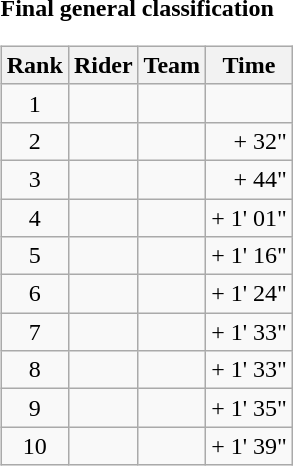<table>
<tr>
<td><strong>Final general classification</strong><br><table class="wikitable">
<tr>
<th scope="col">Rank</th>
<th scope="col">Rider</th>
<th scope="col">Team</th>
<th scope="col">Time</th>
</tr>
<tr>
<td style="text-align:center;">1</td>
<td></td>
<td></td>
<td style="text-align:right;"></td>
</tr>
<tr>
<td style="text-align:center;">2</td>
<td></td>
<td></td>
<td style="text-align:right;">+ 32"</td>
</tr>
<tr>
<td style="text-align:center;">3</td>
<td></td>
<td></td>
<td style="text-align:right;">+ 44"</td>
</tr>
<tr>
<td style="text-align:center;">4</td>
<td></td>
<td></td>
<td style="text-align:right;">+ 1' 01"</td>
</tr>
<tr>
<td style="text-align:center;">5</td>
<td></td>
<td></td>
<td style="text-align:right;">+ 1' 16"</td>
</tr>
<tr>
<td style="text-align:center;">6</td>
<td></td>
<td></td>
<td style="text-align:right;">+ 1' 24"</td>
</tr>
<tr>
<td style="text-align:center;">7</td>
<td></td>
<td></td>
<td style="text-align:right;">+ 1' 33"</td>
</tr>
<tr>
<td style="text-align:center;">8</td>
<td></td>
<td></td>
<td style="text-align:right;">+ 1' 33"</td>
</tr>
<tr>
<td style="text-align:center;">9</td>
<td></td>
<td></td>
<td style="text-align:right;">+ 1' 35"</td>
</tr>
<tr>
<td style="text-align:center;">10</td>
<td></td>
<td></td>
<td style="text-align:right;">+ 1' 39"</td>
</tr>
</table>
</td>
</tr>
</table>
